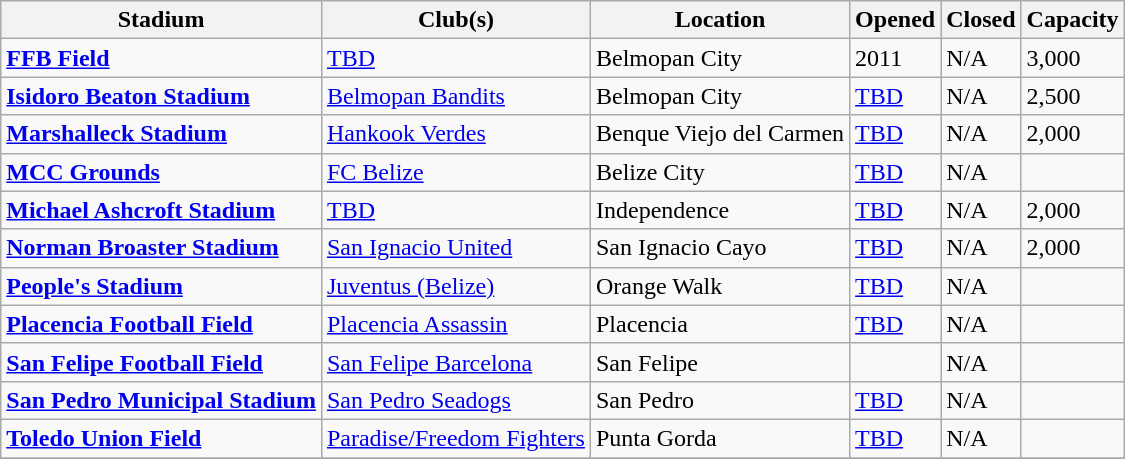<table class="wikitable sortable">
<tr>
<th>Stadium</th>
<th>Club(s)</th>
<th>Location</th>
<th>Opened</th>
<th>Closed</th>
<th>Capacity</th>
</tr>
<tr>
<td> <strong><a href='#'>FFB Field</a></strong></td>
<td><a href='#'>TBD</a></td>
<td>Belmopan City</td>
<td>2011</td>
<td>N/A</td>
<td>3,000</td>
</tr>
<tr>
<td> <strong><a href='#'>Isidoro Beaton Stadium</a></strong></td>
<td><a href='#'>Belmopan Bandits</a></td>
<td>Belmopan City</td>
<td><a href='#'>TBD</a></td>
<td>N/A</td>
<td>2,500</td>
</tr>
<tr>
<td> <strong><a href='#'>Marshalleck Stadium</a></strong></td>
<td><a href='#'>Hankook Verdes</a></td>
<td>Benque Viejo del Carmen</td>
<td><a href='#'>TBD</a></td>
<td>N/A</td>
<td>2,000</td>
</tr>
<tr>
<td> <strong><a href='#'>MCC Grounds</a></strong></td>
<td><a href='#'>FC Belize</a></td>
<td>Belize City</td>
<td><a href='#'>TBD</a></td>
<td>N/A</td>
<td></td>
</tr>
<tr>
<td> <strong><a href='#'>Michael Ashcroft Stadium</a></strong></td>
<td><a href='#'>TBD</a></td>
<td>Independence</td>
<td><a href='#'>TBD</a></td>
<td>N/A</td>
<td>2,000</td>
</tr>
<tr>
<td> <strong><a href='#'>Norman Broaster Stadium</a></strong></td>
<td><a href='#'>San Ignacio United</a></td>
<td>San Ignacio Cayo</td>
<td><a href='#'>TBD</a></td>
<td>N/A</td>
<td>2,000</td>
</tr>
<tr>
<td> <strong><a href='#'>People's Stadium</a></strong></td>
<td><a href='#'>Juventus (Belize)</a></td>
<td>Orange Walk</td>
<td><a href='#'>TBD</a></td>
<td>N/A</td>
<td></td>
</tr>
<tr>
<td> <strong><a href='#'>Placencia Football Field</a></strong></td>
<td><a href='#'>Placencia Assassin</a></td>
<td>Placencia</td>
<td><a href='#'>TBD</a></td>
<td>N/A</td>
<td></td>
</tr>
<tr>
<td> <strong><a href='#'>San Felipe Football Field</a></strong></td>
<td><a href='#'>San Felipe Barcelona</a></td>
<td>San Felipe</td>
<td></td>
<td>N/A</td>
<td></td>
</tr>
<tr>
<td> <strong><a href='#'>San Pedro Municipal Stadium</a></strong></td>
<td><a href='#'>San Pedro Seadogs</a></td>
<td>San Pedro</td>
<td><a href='#'>TBD</a></td>
<td>N/A</td>
<td></td>
</tr>
<tr>
<td> <strong><a href='#'>Toledo Union Field</a></strong></td>
<td><a href='#'>Paradise/Freedom Fighters</a></td>
<td>Punta Gorda</td>
<td><a href='#'>TBD</a></td>
<td>N/A</td>
<td></td>
</tr>
<tr>
</tr>
</table>
